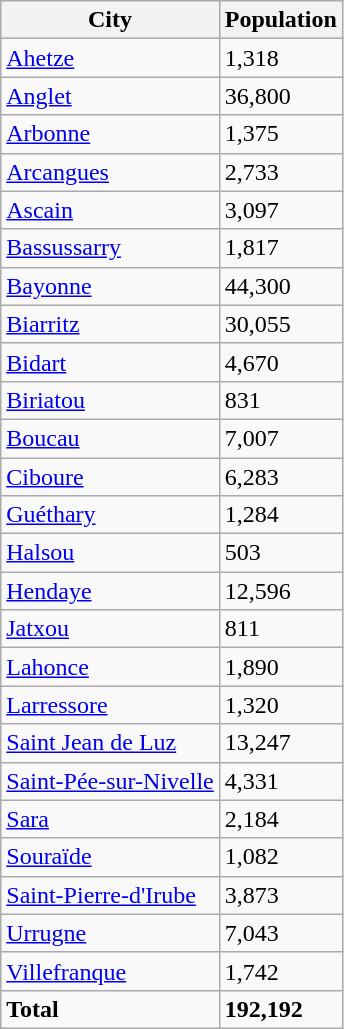<table class="wikitable sortable">
<tr>
<th>City</th>
<th>Population</th>
</tr>
<tr>
<td><a href='#'>Ahetze</a></td>
<td>1,318</td>
</tr>
<tr>
<td><a href='#'>Anglet</a></td>
<td>36,800</td>
</tr>
<tr>
<td><a href='#'>Arbonne</a></td>
<td>1,375</td>
</tr>
<tr>
<td><a href='#'>Arcangues</a></td>
<td>2,733</td>
</tr>
<tr>
<td><a href='#'>Ascain</a></td>
<td>3,097</td>
</tr>
<tr>
<td><a href='#'>Bassussarry</a></td>
<td>1,817</td>
</tr>
<tr>
<td><a href='#'>Bayonne</a></td>
<td>44,300</td>
</tr>
<tr>
<td><a href='#'>Biarritz</a></td>
<td>30,055</td>
</tr>
<tr>
<td><a href='#'>Bidart</a></td>
<td>4,670</td>
</tr>
<tr>
<td><a href='#'>Biriatou</a></td>
<td>831</td>
</tr>
<tr>
<td><a href='#'>Boucau</a></td>
<td>7,007</td>
</tr>
<tr>
<td><a href='#'>Ciboure</a></td>
<td>6,283</td>
</tr>
<tr>
<td><a href='#'>Guéthary</a></td>
<td>1,284</td>
</tr>
<tr>
<td><a href='#'>Halsou</a></td>
<td>503</td>
</tr>
<tr>
<td><a href='#'>Hendaye</a></td>
<td>12,596</td>
</tr>
<tr>
<td><a href='#'>Jatxou</a></td>
<td>811</td>
</tr>
<tr>
<td><a href='#'>Lahonce</a></td>
<td>1,890</td>
</tr>
<tr>
<td><a href='#'>Larressore</a></td>
<td>1,320</td>
</tr>
<tr>
<td><a href='#'>Saint Jean de Luz</a></td>
<td>13,247</td>
</tr>
<tr>
<td><a href='#'>Saint-Pée-sur-Nivelle</a></td>
<td>4,331</td>
</tr>
<tr>
<td><a href='#'>Sara</a></td>
<td>2,184</td>
</tr>
<tr>
<td><a href='#'>Souraïde</a></td>
<td>1,082</td>
</tr>
<tr>
<td><a href='#'>Saint-Pierre-d'Irube</a></td>
<td>3,873</td>
</tr>
<tr>
<td><a href='#'>Urrugne</a></td>
<td>7,043</td>
</tr>
<tr>
<td><a href='#'>Villefranque</a></td>
<td>1,742</td>
</tr>
<tr>
<td><strong>Total</strong></td>
<td><strong>192,192</strong></td>
</tr>
</table>
